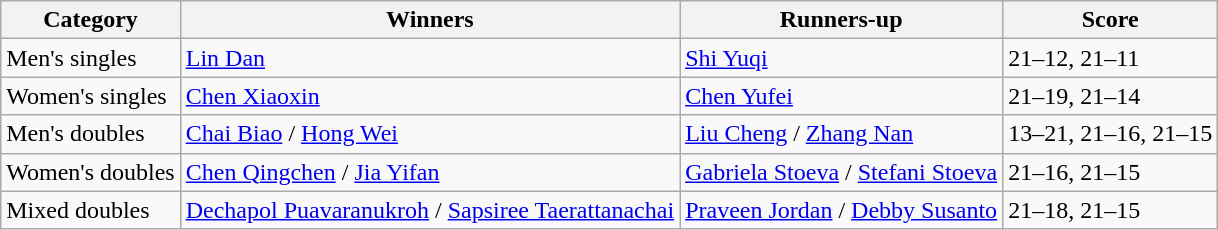<table class=wikitable style="white-space:nowrap;">
<tr>
<th>Category</th>
<th>Winners</th>
<th>Runners-up</th>
<th>Score</th>
</tr>
<tr>
<td>Men's singles</td>
<td> <a href='#'>Lin Dan</a></td>
<td> <a href='#'>Shi Yuqi</a></td>
<td>21–12, 21–11</td>
</tr>
<tr>
<td>Women's singles</td>
<td> <a href='#'>Chen Xiaoxin</a></td>
<td> <a href='#'>Chen Yufei</a></td>
<td>21–19, 21–14</td>
</tr>
<tr>
<td>Men's doubles</td>
<td> <a href='#'>Chai Biao</a> / <a href='#'>Hong Wei</a></td>
<td> <a href='#'>Liu Cheng</a> / <a href='#'>Zhang Nan</a></td>
<td>13–21, 21–16, 21–15</td>
</tr>
<tr>
<td>Women's doubles</td>
<td> <a href='#'>Chen Qingchen</a> / <a href='#'>Jia Yifan</a></td>
<td> <a href='#'>Gabriela Stoeva</a> / <a href='#'>Stefani Stoeva</a></td>
<td>21–16, 21–15</td>
</tr>
<tr>
<td>Mixed doubles</td>
<td> <a href='#'>Dechapol Puavaranukroh</a> / <a href='#'>Sapsiree Taerattanachai</a></td>
<td> <a href='#'>Praveen Jordan</a> / <a href='#'>Debby Susanto</a></td>
<td>21–18, 21–15</td>
</tr>
</table>
